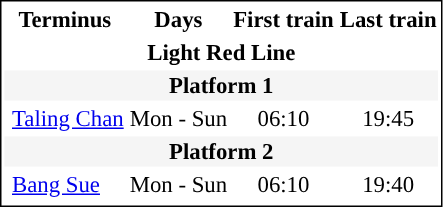<table style="text-align:centre; font-size:95%; border:1px solid black">
<tr>
<th colspan="2">Terminus</th>
<th>Days</th>
<th>First train</th>
<th>Last train</th>
</tr>
<tr>
<th colspan="7" style="background-color:#">Light Red Line</th>
</tr>
<tr>
<th colspan="7" style="background-color:#f5f5f5">Platform 1</th>
</tr>
<tr>
<td></td>
<td style="text-align:center"><a href='#'>Taling Chan</a></td>
<td style="text-align:center">Mon - Sun</td>
<td style="text-align:center">06:10</td>
<td style="text-align:center">19:45</td>
</tr>
<tr>
<th colspan="7" style="background-color:#f5f5f5">Platform 2</th>
</tr>
<tr>
<td></td>
<td><a href='#'>Bang Sue</a></td>
<td>Mon - Sun</td>
<td style="text-align:center">06:10</td>
<td style="text-align:center">19:40</td>
</tr>
<tr>
</tr>
</table>
